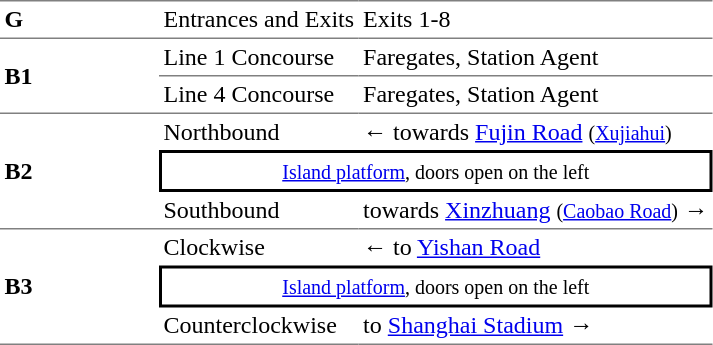<table cellspacing=0 cellpadding=3>
<tr>
<td style="border-top:solid 1px gray;border-bottom:solid 1px gray;" width=100><strong>G</strong></td>
<td style="border-top:solid 1px gray;border-bottom:solid 1px gray;">Entrances and Exits</td>
<td style="border-top:solid 1px gray;border-bottom:solid 1px gray;">Exits 1-8</td>
</tr>
<tr>
<td style="border-bottom:solid 1px gray;" rowspan=2><strong>B1</strong></td>
<td style="border-bottom:solid 1px gray;">Line 1 Concourse</td>
<td style="border-bottom:solid 1px gray;">Faregates, Station Agent</td>
</tr>
<tr>
<td style="border-bottom:solid 1px gray;">Line 4 Concourse</td>
<td style="border-bottom:solid 1px gray;">Faregates, Station Agent</td>
</tr>
<tr>
<td style="border-bottom:solid 1px gray;" rowspan=3><strong>B2</strong></td>
<td>Northbound</td>
<td>←  towards <a href='#'>Fujin Road</a> <small>(<a href='#'>Xujiahui</a>)</small></td>
</tr>
<tr>
<td style="border-right:solid 2px black;border-left:solid 2px black;border-top:solid 2px black;border-bottom:solid 2px black;text-align:center;" colspan=2><small><a href='#'>Island platform</a>, doors open on the left</small></td>
</tr>
<tr>
<td style="border-bottom:solid 1px gray;">Southbound</td>
<td style="border-bottom:solid 1px gray;">  towards <a href='#'>Xinzhuang</a> <small>(<a href='#'>Caobao Road</a>)</small> →</td>
</tr>
<tr>
<td style="border-bottom:solid 1px gray;" rowspan=3><strong>B3</strong></td>
<td>Clockwise</td>
<td>←  to <a href='#'>Yishan Road</a></td>
</tr>
<tr>
<td style="border-right:solid 2px black;border-left:solid 2px black;border-top:solid 2px black;border-bottom:solid 2px black;text-align:center;" colspan=2><small><a href='#'>Island platform</a>, doors open on the left</small></td>
</tr>
<tr>
<td style="border-bottom:solid 1px gray;">Counterclockwise</td>
<td style="border-bottom:solid 1px gray;">  to <a href='#'>Shanghai Stadium</a> →</td>
</tr>
</table>
